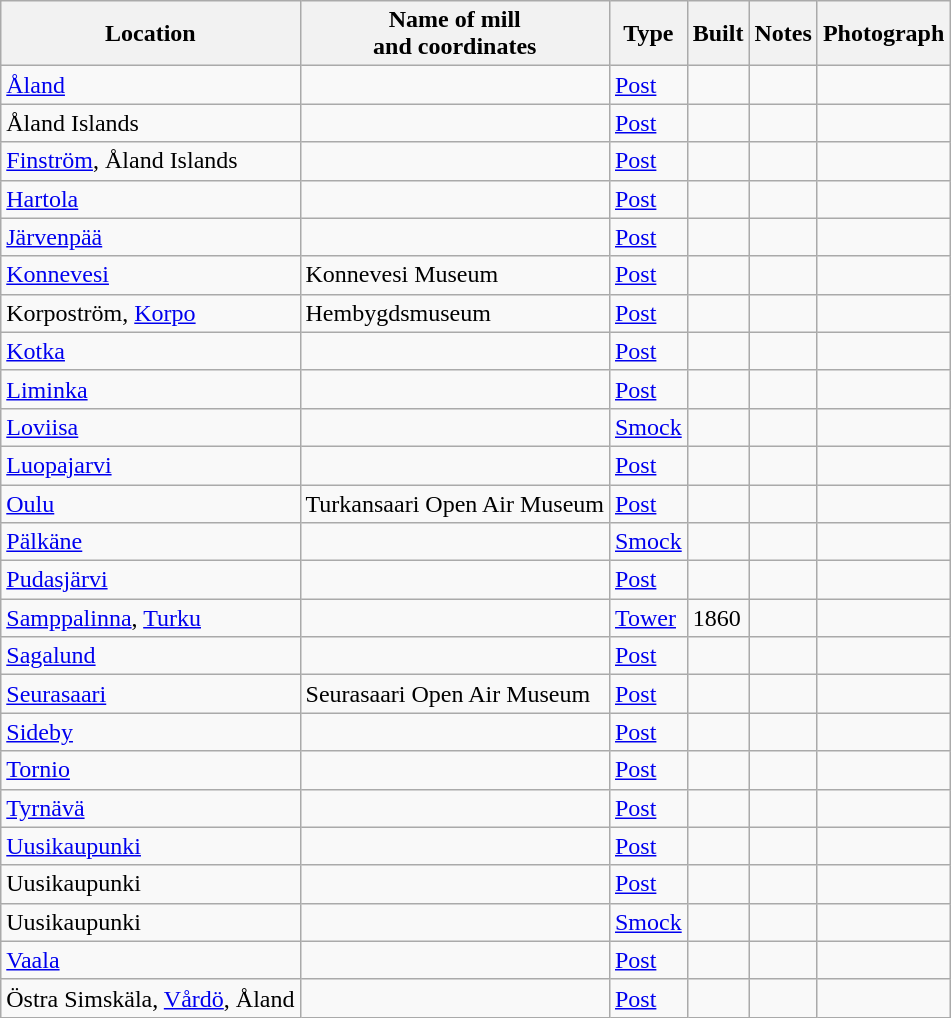<table class="wikitable">
<tr>
<th>Location</th>
<th>Name of mill<br>and coordinates</th>
<th>Type</th>
<th>Built</th>
<th>Notes</th>
<th>Photograph</th>
</tr>
<tr>
<td><a href='#'>Åland</a></td>
<td></td>
<td><a href='#'>Post</a></td>
<td></td>
<td></td>
<td></td>
</tr>
<tr>
<td>Åland Islands</td>
<td></td>
<td><a href='#'>Post</a></td>
<td></td>
<td></td>
<td></td>
</tr>
<tr>
<td><a href='#'>Finström</a>, Åland Islands</td>
<td></td>
<td><a href='#'>Post</a></td>
<td></td>
<td></td>
<td></td>
</tr>
<tr>
<td><a href='#'>Hartola</a></td>
<td></td>
<td><a href='#'>Post</a></td>
<td></td>
<td></td>
<td></td>
</tr>
<tr>
<td><a href='#'>Järvenpää</a></td>
<td></td>
<td><a href='#'>Post</a></td>
<td></td>
<td></td>
<td></td>
</tr>
<tr>
<td><a href='#'>Konnevesi</a></td>
<td>Konnevesi Museum</td>
<td><a href='#'>Post</a></td>
<td></td>
<td></td>
<td></td>
</tr>
<tr>
<td>Korpoström, <a href='#'>Korpo</a></td>
<td>Hembygdsmuseum</td>
<td><a href='#'>Post</a></td>
<td></td>
<td></td>
<td></td>
</tr>
<tr>
<td><a href='#'>Kotka</a></td>
<td></td>
<td><a href='#'>Post</a></td>
<td></td>
<td></td>
<td></td>
</tr>
<tr>
<td><a href='#'>Liminka</a></td>
<td></td>
<td><a href='#'>Post</a></td>
<td></td>
<td></td>
<td></td>
</tr>
<tr>
<td><a href='#'>Loviisa</a></td>
<td></td>
<td><a href='#'>Smock</a></td>
<td></td>
<td></td>
<td></td>
</tr>
<tr>
<td><a href='#'>Luopajarvi</a></td>
<td></td>
<td><a href='#'>Post</a></td>
<td></td>
<td></td>
<td></td>
</tr>
<tr>
<td><a href='#'>Oulu</a></td>
<td>Turkansaari Open Air Museum<br></td>
<td><a href='#'>Post</a></td>
<td></td>
<td></td>
<td></td>
</tr>
<tr>
<td><a href='#'>Pälkäne</a></td>
<td></td>
<td><a href='#'>Smock</a></td>
<td></td>
<td></td>
<td></td>
</tr>
<tr>
<td><a href='#'>Pudasjärvi</a></td>
<td></td>
<td><a href='#'>Post</a></td>
<td></td>
<td></td>
<td></td>
</tr>
<tr>
<td><a href='#'>Samppalinna</a>, <a href='#'>Turku</a></td>
<td></td>
<td><a href='#'>Tower</a></td>
<td>1860</td>
<td></td>
<td></td>
</tr>
<tr>
<td><a href='#'>Sagalund</a></td>
<td></td>
<td><a href='#'>Post</a></td>
<td></td>
<td></td>
<td></td>
</tr>
<tr>
<td><a href='#'>Seurasaari</a></td>
<td>Seurasaari Open Air Museum</td>
<td><a href='#'>Post</a></td>
<td></td>
<td></td>
<td></td>
</tr>
<tr>
<td><a href='#'>Sideby</a></td>
<td></td>
<td><a href='#'>Post</a></td>
<td></td>
<td></td>
<td></td>
</tr>
<tr>
<td><a href='#'>Tornio</a></td>
<td></td>
<td><a href='#'>Post</a></td>
<td></td>
<td></td>
<td></td>
</tr>
<tr>
<td><a href='#'>Tyrnävä</a></td>
<td></td>
<td><a href='#'>Post</a></td>
<td></td>
<td></td>
<td></td>
</tr>
<tr>
<td><a href='#'>Uusikaupunki</a></td>
<td></td>
<td><a href='#'>Post</a></td>
<td></td>
<td></td>
<td></td>
</tr>
<tr>
<td>Uusikaupunki</td>
<td></td>
<td><a href='#'>Post</a></td>
<td></td>
<td></td>
<td></td>
</tr>
<tr>
<td>Uusikaupunki</td>
<td></td>
<td><a href='#'>Smock</a></td>
<td></td>
<td></td>
<td></td>
</tr>
<tr>
<td><a href='#'>Vaala</a></td>
<td></td>
<td><a href='#'>Post</a></td>
<td></td>
<td></td>
<td></td>
</tr>
<tr>
<td>Östra Simskäla, <a href='#'>Vårdö</a>, Åland</td>
<td></td>
<td><a href='#'>Post</a></td>
<td></td>
<td></td>
<td></td>
</tr>
</table>
